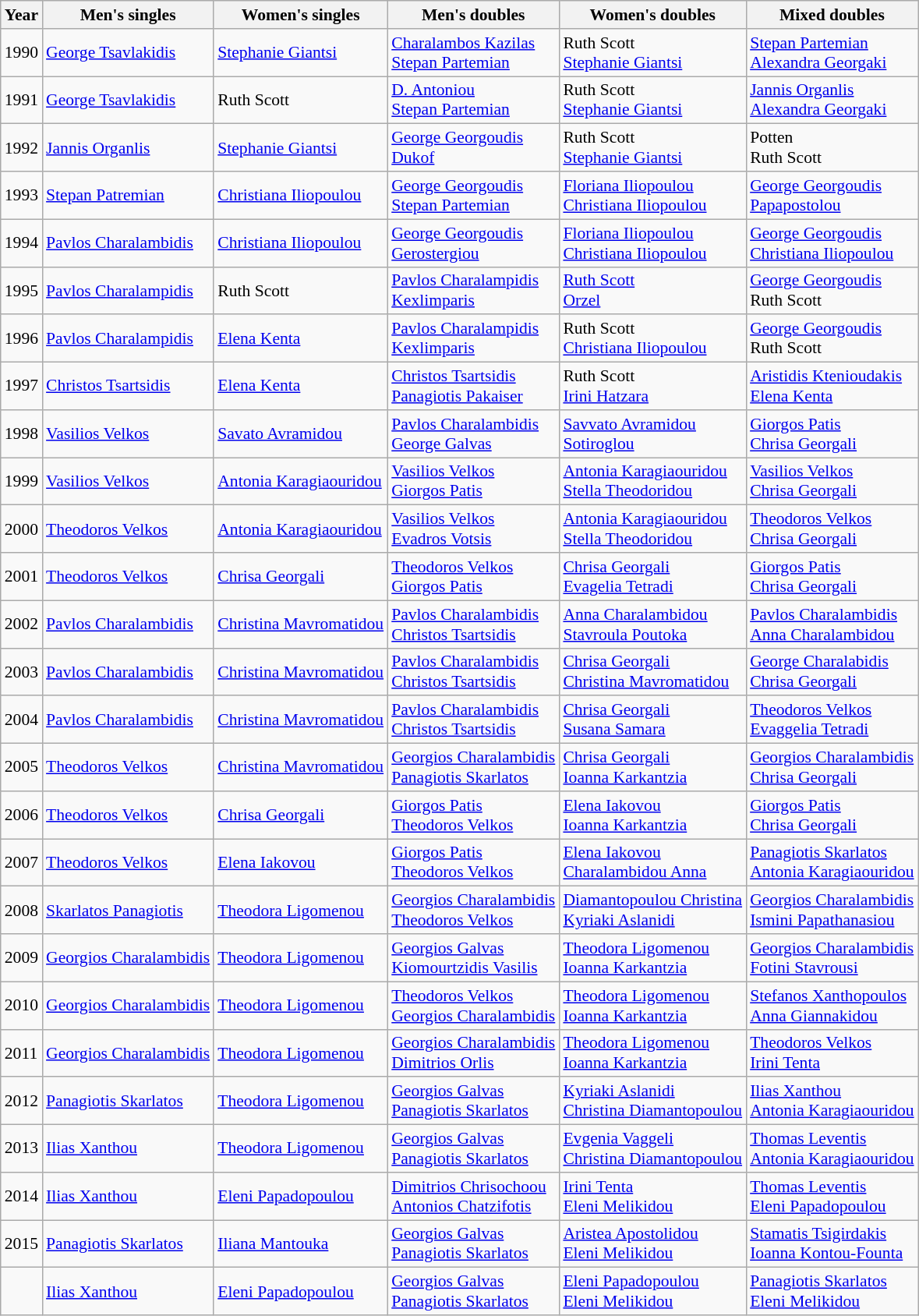<table class=wikitable style="font-size:90%;">
<tr>
<th>Year</th>
<th>Men's singles</th>
<th>Women's singles</th>
<th>Men's doubles</th>
<th>Women's doubles</th>
<th>Mixed doubles</th>
</tr>
<tr>
<td>1990</td>
<td><a href='#'>George Tsavlakidis</a></td>
<td><a href='#'>Stephanie Giantsi</a></td>
<td><a href='#'>Charalambos Kazilas</a><br><a href='#'>Stepan Partemian</a></td>
<td>Ruth Scott<br><a href='#'>Stephanie Giantsi</a></td>
<td><a href='#'>Stepan Partemian</a><br><a href='#'>Alexandra Georgaki</a></td>
</tr>
<tr>
<td>1991</td>
<td><a href='#'>George Tsavlakidis</a></td>
<td>Ruth Scott</td>
<td><a href='#'>D. Antoniou</a><br><a href='#'>Stepan Partemian</a></td>
<td>Ruth Scott<br><a href='#'>Stephanie Giantsi</a></td>
<td><a href='#'>Jannis Organlis</a><br><a href='#'>Alexandra Georgaki</a></td>
</tr>
<tr>
<td>1992</td>
<td><a href='#'>Jannis Organlis</a></td>
<td><a href='#'>Stephanie Giantsi</a></td>
<td><a href='#'>George Georgoudis</a><br><a href='#'>Dukof</a></td>
<td>Ruth Scott<br><a href='#'>Stephanie Giantsi</a></td>
<td>Potten<br>Ruth Scott</td>
</tr>
<tr>
<td>1993</td>
<td><a href='#'>Stepan Patremian</a></td>
<td><a href='#'>Christiana Iliopoulou</a></td>
<td><a href='#'>George Georgoudis</a><br><a href='#'>Stepan Partemian</a></td>
<td><a href='#'>Floriana Iliopoulou</a><br><a href='#'>Christiana Iliopoulou</a></td>
<td><a href='#'>George Georgoudis</a><br><a href='#'>Papapostolou</a></td>
</tr>
<tr>
<td>1994</td>
<td><a href='#'>Pavlos Charalambidis</a></td>
<td><a href='#'>Christiana Iliopoulou</a></td>
<td><a href='#'>George Georgoudis</a><br><a href='#'>Gerostergiou</a></td>
<td><a href='#'>Floriana Iliopoulou</a><br><a href='#'>Christiana Iliopoulou</a></td>
<td><a href='#'>George Georgoudis</a><br><a href='#'>Christiana Iliopoulou</a></td>
</tr>
<tr>
<td>1995</td>
<td><a href='#'>Pavlos Charalampidis</a></td>
<td>Ruth Scott</td>
<td><a href='#'>Pavlos Charalampidis</a><br><a href='#'>Kexlimparis</a></td>
<td><a href='#'>Ruth Scott</a><br><a href='#'>Orzel</a></td>
<td><a href='#'>George Georgoudis</a><br>Ruth Scott</td>
</tr>
<tr>
<td>1996</td>
<td><a href='#'>Pavlos Charalampidis</a></td>
<td><a href='#'>Elena Kenta</a></td>
<td><a href='#'>Pavlos Charalampidis</a><br><a href='#'>Kexlimparis</a></td>
<td>Ruth Scott<br><a href='#'>Christiana Iliopoulou</a></td>
<td><a href='#'>George Georgoudis</a><br>Ruth Scott</td>
</tr>
<tr>
<td>1997</td>
<td><a href='#'>Christos Tsartsidis</a></td>
<td><a href='#'>Elena Kenta</a></td>
<td><a href='#'>Christos Tsartsidis</a><br><a href='#'>Panagiotis Pakaiser</a></td>
<td>Ruth Scott<br><a href='#'>Irini Hatzara</a></td>
<td><a href='#'>Aristidis Ktenioudakis</a><br><a href='#'>Elena Kenta</a></td>
</tr>
<tr>
<td>1998</td>
<td><a href='#'>Vasilios Velkos</a></td>
<td><a href='#'>Savato Avramidou</a></td>
<td><a href='#'>Pavlos Charalambidis</a><br><a href='#'>George Galvas</a></td>
<td><a href='#'>Savvato Avramidou</a><br><a href='#'>Sotiroglou</a></td>
<td><a href='#'>Giorgos Patis</a><br><a href='#'>Chrisa Georgali</a></td>
</tr>
<tr>
<td>1999</td>
<td><a href='#'>Vasilios Velkos</a></td>
<td><a href='#'>Antonia Karagiaouridou</a></td>
<td><a href='#'>Vasilios Velkos</a><br><a href='#'>Giorgos Patis</a></td>
<td><a href='#'>Antonia Karagiaouridou</a><br><a href='#'>Stella Theodoridou</a></td>
<td><a href='#'>Vasilios Velkos</a><br><a href='#'>Chrisa Georgali</a></td>
</tr>
<tr>
<td>2000</td>
<td><a href='#'>Theodoros Velkos</a></td>
<td><a href='#'>Antonia Karagiaouridou</a></td>
<td><a href='#'>Vasilios Velkos</a><br><a href='#'>Evadros Votsis</a></td>
<td><a href='#'>Antonia Karagiaouridou</a><br><a href='#'>Stella Theodoridou</a></td>
<td><a href='#'>Theodoros Velkos</a><br><a href='#'>Chrisa Georgali</a></td>
</tr>
<tr>
<td>2001</td>
<td><a href='#'>Theodoros Velkos</a></td>
<td><a href='#'>Chrisa Georgali</a></td>
<td><a href='#'>Theodoros Velkos</a><br><a href='#'>Giorgos Patis</a></td>
<td><a href='#'>Chrisa Georgali</a><br><a href='#'>Evagelia Tetradi</a></td>
<td><a href='#'>Giorgos Patis</a><br><a href='#'>Chrisa Georgali</a></td>
</tr>
<tr>
<td>2002</td>
<td><a href='#'>Pavlos Charalambidis</a></td>
<td><a href='#'>Christina Mavromatidou</a></td>
<td><a href='#'>Pavlos Charalambidis</a><br><a href='#'>Christos Tsartsidis</a></td>
<td><a href='#'>Anna Charalambidou</a><br><a href='#'>Stavroula Poutoka</a></td>
<td><a href='#'>Pavlos Charalambidis</a><br><a href='#'>Anna Charalambidou</a></td>
</tr>
<tr>
<td>2003</td>
<td><a href='#'>Pavlos Charalambidis</a></td>
<td><a href='#'>Christina Mavromatidou</a></td>
<td><a href='#'>Pavlos Charalambidis</a><br><a href='#'>Christos Tsartsidis</a></td>
<td><a href='#'>Chrisa Georgali</a><br><a href='#'>Christina Mavromatidou</a></td>
<td><a href='#'>George Charalabidis</a><br><a href='#'>Chrisa Georgali</a></td>
</tr>
<tr>
<td>2004</td>
<td><a href='#'>Pavlos Charalambidis</a></td>
<td><a href='#'>Christina Mavromatidou</a></td>
<td><a href='#'>Pavlos Charalambidis</a><br><a href='#'>Christos Tsartsidis</a></td>
<td><a href='#'>Chrisa Georgali</a><br><a href='#'>Susana Samara</a></td>
<td><a href='#'>Theodoros Velkos</a><br><a href='#'>Evaggelia Tetradi</a></td>
</tr>
<tr>
<td>2005</td>
<td><a href='#'>Theodoros Velkos</a></td>
<td><a href='#'>Christina Mavromatidou</a></td>
<td><a href='#'>Georgios Charalambidis</a><br><a href='#'>Panagiotis Skarlatos</a></td>
<td><a href='#'>Chrisa Georgali</a><br><a href='#'>Ioanna Karkantzia</a></td>
<td><a href='#'>Georgios Charalambidis</a><br><a href='#'>Chrisa Georgali</a></td>
</tr>
<tr>
<td>2006</td>
<td><a href='#'>Theodoros Velkos</a></td>
<td><a href='#'>Chrisa Georgali</a></td>
<td><a href='#'>Giorgos Patis</a><br><a href='#'>Theodoros Velkos</a></td>
<td><a href='#'>Elena Iakovou</a><br><a href='#'>Ioanna Karkantzia</a></td>
<td><a href='#'>Giorgos Patis</a><br><a href='#'>Chrisa Georgali</a></td>
</tr>
<tr>
<td>2007</td>
<td><a href='#'>Theodoros Velkos</a></td>
<td><a href='#'>Elena Iakovou</a></td>
<td><a href='#'>Giorgos Patis</a><br><a href='#'>Theodoros Velkos</a></td>
<td><a href='#'>Elena Iakovou</a><br><a href='#'>Charalambidou Anna</a></td>
<td><a href='#'>Panagiotis Skarlatos</a><br><a href='#'>Antonia Karagiaouridou</a></td>
</tr>
<tr>
<td>2008</td>
<td><a href='#'>Skarlatos Panagiotis</a></td>
<td><a href='#'>Theodora Ligomenou</a></td>
<td><a href='#'>Georgios Charalambidis</a><br><a href='#'>Theodoros Velkos</a></td>
<td><a href='#'>Diamantopoulou Christina</a><br><a href='#'>Kyriaki Aslanidi</a></td>
<td><a href='#'>Georgios Charalambidis</a><br><a href='#'>Ismini Papathanasiou</a></td>
</tr>
<tr>
<td>2009</td>
<td><a href='#'>Georgios Charalambidis</a></td>
<td><a href='#'>Theodora Ligomenou</a></td>
<td><a href='#'>Georgios Galvas</a><br><a href='#'>Kiomourtzidis Vasilis</a></td>
<td><a href='#'>Theodora Ligomenou</a><br><a href='#'>Ioanna Karkantzia</a></td>
<td><a href='#'>Georgios Charalambidis</a><br><a href='#'>Fotini Stavrousi</a></td>
</tr>
<tr>
<td>2010</td>
<td><a href='#'>Georgios Charalambidis</a></td>
<td><a href='#'>Theodora Ligomenou</a></td>
<td><a href='#'>Theodoros Velkos</a><br><a href='#'>Georgios Charalambidis</a></td>
<td><a href='#'>Theodora Ligomenou</a><br><a href='#'>Ioanna Karkantzia</a></td>
<td><a href='#'>Stefanos Xanthopoulos</a><br><a href='#'>Anna Giannakidou</a></td>
</tr>
<tr>
<td>2011</td>
<td><a href='#'>Georgios Charalambidis</a></td>
<td><a href='#'>Theodora Ligomenou</a></td>
<td><a href='#'>Georgios Charalambidis</a><br><a href='#'>Dimitrios Orlis</a></td>
<td><a href='#'>Theodora Ligomenou</a><br><a href='#'>Ioanna Karkantzia</a></td>
<td><a href='#'>Theodoros Velkos</a><br><a href='#'>Irini Tenta</a></td>
</tr>
<tr>
<td>2012</td>
<td><a href='#'>Panagiotis Skarlatos</a></td>
<td><a href='#'>Theodora Ligomenou</a></td>
<td><a href='#'>Georgios Galvas</a><br><a href='#'>Panagiotis Skarlatos</a></td>
<td><a href='#'>Kyriaki Aslanidi</a><br><a href='#'>Christina Diamantopoulou</a></td>
<td><a href='#'>Ilias Xanthou</a><br><a href='#'>Antonia Karagiaouridou</a></td>
</tr>
<tr>
<td>2013</td>
<td><a href='#'>Ilias Xanthou</a></td>
<td><a href='#'>Theodora Ligomenou</a></td>
<td><a href='#'>Georgios Galvas</a><br><a href='#'>Panagiotis Skarlatos</a></td>
<td><a href='#'>Evgenia Vaggeli</a><br><a href='#'>Christina Diamantopoulou</a></td>
<td><a href='#'>Thomas Leventis</a><br><a href='#'>Antonia Karagiaouridou</a></td>
</tr>
<tr>
<td>2014</td>
<td><a href='#'>Ilias Xanthou</a></td>
<td><a href='#'>Eleni Papadopoulou</a></td>
<td><a href='#'>Dimitrios Chrisochoou</a><br><a href='#'>Antonios Chatzifotis</a></td>
<td><a href='#'>Irini Tenta</a><br><a href='#'>Eleni Melikidou</a></td>
<td><a href='#'>Thomas Leventis</a><br><a href='#'>Eleni Papadopoulou</a></td>
</tr>
<tr>
<td>2015</td>
<td><a href='#'>Panagiotis Skarlatos</a></td>
<td><a href='#'>Iliana Mantouka</a></td>
<td><a href='#'>Georgios Galvas</a><br><a href='#'>Panagiotis Skarlatos</a></td>
<td><a href='#'>Aristea Apostolidou</a><br><a href='#'>Eleni Melikidou</a></td>
<td><a href='#'>Stamatis Tsigirdakis</a><br><a href='#'>Ioanna Kontou-Founta</a></td>
</tr>
<tr>
<td></td>
<td><a href='#'>Ilias Xanthou</a></td>
<td><a href='#'>Eleni Papadopoulou</a></td>
<td><a href='#'>Georgios Galvas</a><br><a href='#'>Panagiotis Skarlatos</a></td>
<td><a href='#'>Eleni Papadopoulou</a><br><a href='#'>Eleni Melikidou</a></td>
<td><a href='#'>Panagiotis Skarlatos</a><br><a href='#'>Eleni Melikidou</a></td>
</tr>
</table>
